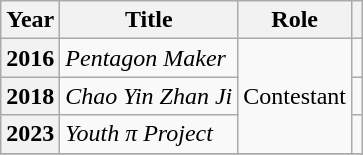<table class="wikitable sortable plainrowheaders">
<tr>
<th scope="col">Year</th>
<th scope="col">Title</th>
<th scope="col">Role</th>
<th scope="col" class="unsortable"></th>
</tr>
<tr>
<th scope="row">2016</th>
<td><em>Pentagon Maker</em></td>
<td rowspan="3">Contestant</td>
<td></td>
</tr>
<tr>
<th scope="row">2018</th>
<td><em>Chao Yin Zhan Ji</em></td>
<td></td>
</tr>
<tr>
<th scope="row">2023</th>
<td><em>Youth π Project</em></td>
<td></td>
</tr>
<tr>
</tr>
</table>
